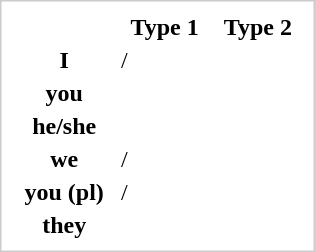<table style="margin:20px;padding:5px;width:210px;border:1px solid #CCCCCC">
<tr>
<th> </th>
<th>Type 1</th>
<th>Type 2</th>
</tr>
<tr>
<th>I</th>
<td>/</td>
<td></td>
</tr>
<tr>
<th>you</th>
<td></td>
<td></td>
</tr>
<tr>
<th>he/she</th>
<td></td>
<td></td>
</tr>
<tr>
<th>we</th>
<td>/</td>
<td></td>
</tr>
<tr>
<th>you (pl)</th>
<td>/</td>
<td></td>
</tr>
<tr>
<th>they</th>
<td></td>
<td></td>
</tr>
</table>
